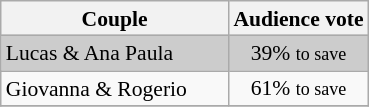<table class="wikitable" style="text-align:center; font-size:90%; line-height:16px;">
<tr>
<th width=145>Couple</th>
<th>Audience vote</th>
</tr>
<tr bgcolor="CCCCCC">
<td align="left">Lucas & Ana Paula</td>
<td>39% <small>to save</small></td>
</tr>
<tr>
<td align="left">Giovanna & Rogerio</td>
<td>61% <small>to save</small></td>
</tr>
<tr>
</tr>
</table>
